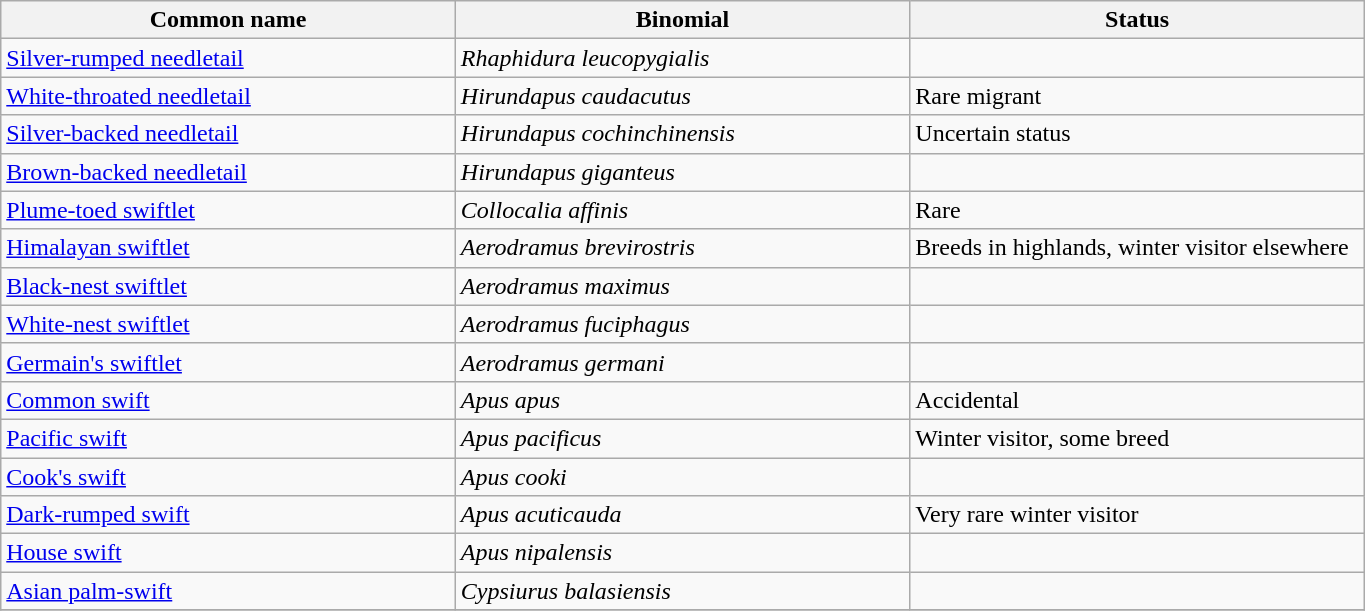<table width=72% class="wikitable">
<tr>
<th width=24%>Common name</th>
<th width=24%>Binomial</th>
<th width=24%>Status</th>
</tr>
<tr>
<td><a href='#'>Silver-rumped needletail</a></td>
<td><em>Rhaphidura leucopygialis</em></td>
<td></td>
</tr>
<tr>
<td><a href='#'>White-throated needletail</a></td>
<td><em>Hirundapus caudacutus</em></td>
<td>Rare migrant</td>
</tr>
<tr>
<td><a href='#'>Silver-backed needletail</a></td>
<td><em>Hirundapus cochinchinensis</em></td>
<td>Uncertain status</td>
</tr>
<tr>
<td><a href='#'>Brown-backed needletail</a></td>
<td><em>Hirundapus giganteus</em></td>
<td></td>
</tr>
<tr>
<td><a href='#'>Plume-toed swiftlet</a></td>
<td><em>Collocalia affinis</em></td>
<td>Rare</td>
</tr>
<tr>
<td><a href='#'>Himalayan swiftlet</a></td>
<td><em>Aerodramus brevirostris</em></td>
<td>Breeds in highlands, winter visitor elsewhere</td>
</tr>
<tr>
<td><a href='#'>Black-nest swiftlet</a></td>
<td><em>Aerodramus maximus</em></td>
<td></td>
</tr>
<tr>
<td><a href='#'>White-nest swiftlet</a></td>
<td><em>Aerodramus fuciphagus</em></td>
<td></td>
</tr>
<tr>
<td><a href='#'>Germain's swiftlet</a></td>
<td><em>Aerodramus germani</em></td>
<td></td>
</tr>
<tr>
<td><a href='#'>Common swift</a></td>
<td><em>Apus apus</em></td>
<td>Accidental</td>
</tr>
<tr>
<td><a href='#'>Pacific swift</a></td>
<td><em>Apus pacificus</em></td>
<td>Winter visitor, some breed</td>
</tr>
<tr>
<td><a href='#'>Cook's swift</a></td>
<td><em>Apus cooki</em></td>
<td></td>
</tr>
<tr>
<td><a href='#'>Dark-rumped swift</a></td>
<td><em>Apus acuticauda</em></td>
<td>Very rare winter visitor</td>
</tr>
<tr>
<td><a href='#'>House swift</a></td>
<td><em>Apus nipalensis</em></td>
<td></td>
</tr>
<tr>
<td><a href='#'>Asian palm-swift</a></td>
<td><em>Cypsiurus balasiensis</em></td>
<td></td>
</tr>
<tr>
</tr>
</table>
